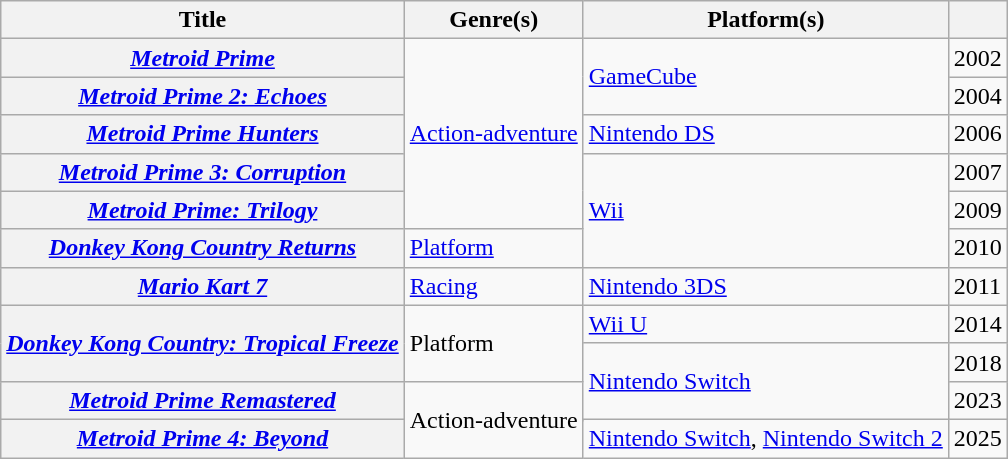<table class="wikitable defaultcenter sortable plainrowheaders">
<tr>
<th scope="col">Title</th>
<th scope="col">Genre(s)</th>
<th scope="col">Platform(s)</th>
<th scope="col"></th>
</tr>
<tr>
<th scope="row"><em><a href='#'>Metroid Prime</a></em></th>
<td rowspan="5"><a href='#'>Action-adventure</a></td>
<td rowspan="2"><a href='#'>GameCube</a></td>
<td>2002</td>
</tr>
<tr>
<th scope="row"><em><a href='#'>Metroid Prime 2: Echoes</a></em></th>
<td>2004</td>
</tr>
<tr>
<th scope="row"><em><a href='#'>Metroid Prime Hunters</a></em></th>
<td><a href='#'>Nintendo DS</a></td>
<td>2006</td>
</tr>
<tr>
<th scope="row"><em><a href='#'>Metroid Prime 3: Corruption</a></em></th>
<td rowspan="3"><a href='#'>Wii</a></td>
<td>2007</td>
</tr>
<tr>
<th scope="row"><em><a href='#'>Metroid Prime: Trilogy</a></em></th>
<td>2009</td>
</tr>
<tr>
<th scope="row"><em><a href='#'>Donkey Kong Country Returns</a></em></th>
<td><a href='#'>Platform</a></td>
<td>2010</td>
</tr>
<tr>
<th scope="row"><em><a href='#'>Mario Kart 7</a></em></th>
<td><a href='#'>Racing</a></td>
<td><a href='#'>Nintendo 3DS</a></td>
<td>2011</td>
</tr>
<tr>
<th rowspan="2" scope="row"><em><a href='#'>Donkey Kong Country: Tropical Freeze</a></em></th>
<td rowspan="2">Platform</td>
<td><a href='#'>Wii U</a></td>
<td>2014</td>
</tr>
<tr>
<td rowspan="3"><a href='#'>Nintendo Switch</a></td>
<td>2018</td>
</tr>
<tr>
<th scope="row"><em><a href='#'>Metroid Prime Remastered</a></em></th>
<td rowspan="3">Action-adventure</td>
<td>2023</td>
</tr>
<tr>
<th rowspan="2" scope="row"><em><a href='#'>Metroid Prime 4: Beyond</a></th>
<td rowspan="2">2025</td>
</tr>
<tr>
<td><a href='#'>Nintendo Switch</a>, <a href='#'>Nintendo Switch 2</a></td>
</tr>
</table>
